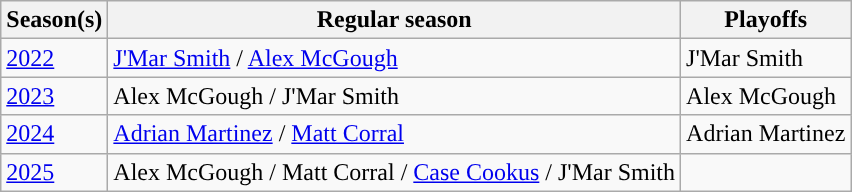<table class="wikitable">
<tr>
<th>Season(s)</th>
<th>Regular season</th>
<th>Playoffs</th>
</tr>
<tr>
<td><a href='#'>2022</a></td>
<td><a href='#'>J'Mar Smith</a>  / <a href='#'>Alex McGough</a> </td>
<td>J'Mar Smith </td>
</tr>
<tr>
<td><a href='#'>2023</a></td>
<td>Alex McGough  / J'Mar Smith </td>
<td>Alex McGough </td>
</tr>
<tr>
<td><a href='#'>2024</a></td>
<td><a href='#'>Adrian Martinez</a>  / <a href='#'>Matt Corral</a> </td>
<td>Adrian Martinez </td>
</tr>
<tr>
<td><a href='#'>2025</a></td>
<td>Alex McGough  / Matt Corral  / <a href='#'>Case Cookus</a>  / J'Mar Smith </td>
<td></td>
</tr>
</table>
